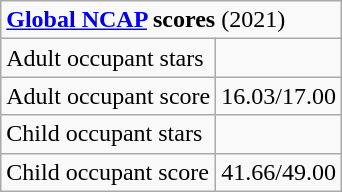<table class="wikitable" align="left">
<tr>
<td colspan="2"><strong><a href='#'>Global NCAP</a> scores</strong> (2021)</td>
</tr>
<tr>
<td>Adult occupant stars</td>
<td></td>
</tr>
<tr>
<td>Adult occupant score</td>
<td>16.03/17.00</td>
</tr>
<tr>
<td>Child occupant stars</td>
<td></td>
</tr>
<tr>
<td>Child occupant score</td>
<td>41.66/49.00</td>
</tr>
</table>
